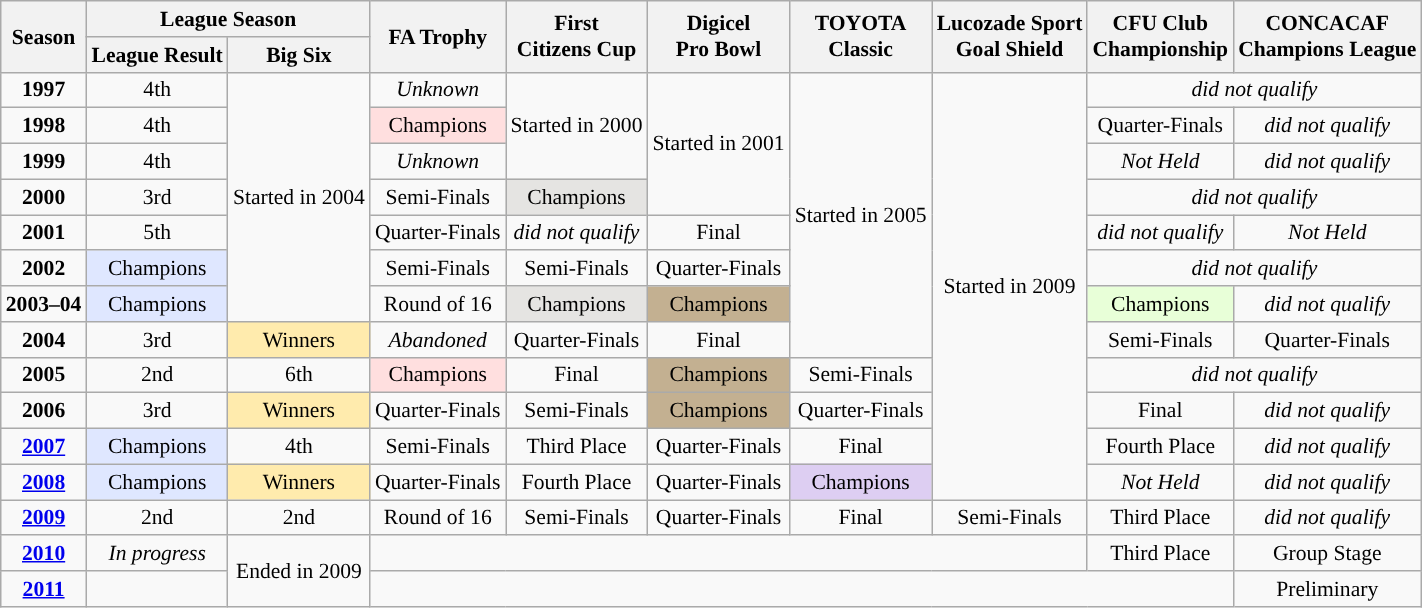<table class="wikitable" style="text-align:center; font-size:90%;">
<tr>
<th rowspan=2><strong>Season</strong></th>
<th colspan=2><strong>League Season</strong></th>
<th rowspan=2><strong>FA Trophy</strong></th>
<th rowspan=2><strong>First<br>Citizens Cup</strong></th>
<th rowspan=2><strong>Digicel<br>Pro Bowl</strong></th>
<th rowspan=2><strong>TOYOTA<br>Classic</strong></th>
<th rowspan=2><strong>Lucozade Sport<br>Goal Shield</strong></th>
<th rowspan=2><strong>CFU Club<br>Championship</strong></th>
<th rowspan=2><strong>CONCACAF<br>Champions League</strong></th>
</tr>
<tr>
<th>League Result</th>
<th>Big Six</th>
</tr>
<tr>
<td><strong>1997</strong></td>
<td>4th</td>
<td rowspan=7>Started in 2004</td>
<td><em>Unknown</em></td>
<td rowspan=3>Started in 2000</td>
<td rowspan=4>Started in 2001</td>
<td rowspan=8>Started in 2005</td>
<td rowspan=12>Started in 2009</td>
<td colspan=2><em>did not qualify</em></td>
</tr>
<tr>
<td><strong>1998</strong></td>
<td>4th</td>
<td bgcolor="#FFDFDF">Champions</td>
<td>Quarter-Finals</td>
<td><em>did not qualify</em></td>
</tr>
<tr>
<td><strong>1999</strong></td>
<td>4th</td>
<td><em>Unknown</em></td>
<td><em>Not Held</em></td>
<td><em>did not qualify</em></td>
</tr>
<tr>
<td><strong>2000</strong></td>
<td>3rd</td>
<td>Semi-Finals</td>
<td bgcolor="#E5E4E2">Champions</td>
<td colspan=2><em>did not qualify</em></td>
</tr>
<tr>
<td><strong>2001</strong></td>
<td>5th</td>
<td>Quarter-Finals</td>
<td><em>did not qualify</em></td>
<td>Final</td>
<td><em>did not qualify</em></td>
<td><em>Not Held</em></td>
</tr>
<tr>
<td><strong>2002</strong></td>
<td bgcolor="#DFE7FF">Champions</td>
<td>Semi-Finals</td>
<td>Semi-Finals</td>
<td>Quarter-Finals</td>
<td colspan=2><em>did not qualify</em></td>
</tr>
<tr>
<td><strong>2003–04</strong></td>
<td bgcolor="#DFE7FF">Champions</td>
<td>Round of 16</td>
<td bgcolor="#E5E4E2">Champions</td>
<td bgcolor="#C3B091">Champions</td>
<td bgcolor="#E8FFD8">Champions</td>
<td><em>did not qualify</em></td>
</tr>
<tr>
<td><strong>2004</strong></td>
<td>3rd</td>
<td bgcolor="#FFEBAD">Winners</td>
<td><em>Abandoned</em></td>
<td>Quarter-Finals</td>
<td>Final</td>
<td>Semi-Finals</td>
<td>Quarter-Finals</td>
</tr>
<tr>
<td><strong>2005</strong></td>
<td>2nd</td>
<td>6th</td>
<td bgcolor="#FFDFDF">Champions</td>
<td>Final</td>
<td bgcolor="#C3B091">Champions</td>
<td>Semi-Finals</td>
<td colspan=2><em>did not qualify</em></td>
</tr>
<tr>
<td><strong>2006</strong></td>
<td>3rd</td>
<td bgcolor="#FFEBAD">Winners</td>
<td>Quarter-Finals</td>
<td>Semi-Finals</td>
<td bgcolor="#C3B091">Champions</td>
<td>Quarter-Finals</td>
<td>Final</td>
<td><em>did not qualify</em></td>
</tr>
<tr>
<td><strong><a href='#'>2007</a></strong></td>
<td bgcolor="#DFE7FF">Champions</td>
<td>4th</td>
<td>Semi-Finals</td>
<td>Third Place</td>
<td>Quarter-Finals</td>
<td>Final</td>
<td>Fourth Place</td>
<td><em>did not qualify</em></td>
</tr>
<tr>
<td><strong><a href='#'>2008</a></strong></td>
<td bgcolor="#DFE7FF">Champions</td>
<td bgcolor="#FFEBAD">Winners</td>
<td>Quarter-Finals</td>
<td>Fourth Place</td>
<td>Quarter-Finals</td>
<td bgcolor="#DDCEF2">Champions</td>
<td><em>Not Held</em></td>
<td><em>did not qualify</em></td>
</tr>
<tr>
<td><strong><a href='#'>2009</a></strong></td>
<td>2nd</td>
<td>2nd</td>
<td>Round of 16</td>
<td>Semi-Finals</td>
<td>Quarter-Finals</td>
<td>Final</td>
<td>Semi-Finals</td>
<td>Third Place</td>
<td><em>did not qualify</em></td>
</tr>
<tr>
<td><strong><a href='#'>2010</a></strong></td>
<td><em>In progress</em></td>
<td rowspan=2>Ended in 2009</td>
<td colspan=5 style="border-bottom:0px;"></td>
<td>Third Place</td>
<td>Group Stage</td>
</tr>
<tr>
<td><strong><a href='#'>2011</a></strong></td>
<td colspan=1 style="border-bottom:0px;"></td>
<td colspan=6 style="border-bottom:0px;"></td>
<td>Preliminary</td>
</tr>
</table>
